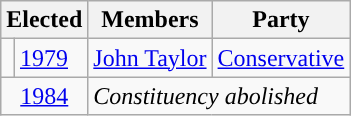<table class="wikitable">
<tr>
<th colspan = "2">Elected</th>
<th>Members</th>
<th>Party</th>
</tr>
<tr>
<td style="background-color: "></td>
<td><a href='#'>1979</a></td>
<td><a href='#'>John Taylor</a></td>
<td><a href='#'>Conservative</a></td>
</tr>
<tr>
<td colspan="2" align="center"><a href='#'>1984</a></td>
<td colspan="2"><em>Constituency abolished</em></td>
</tr>
</table>
